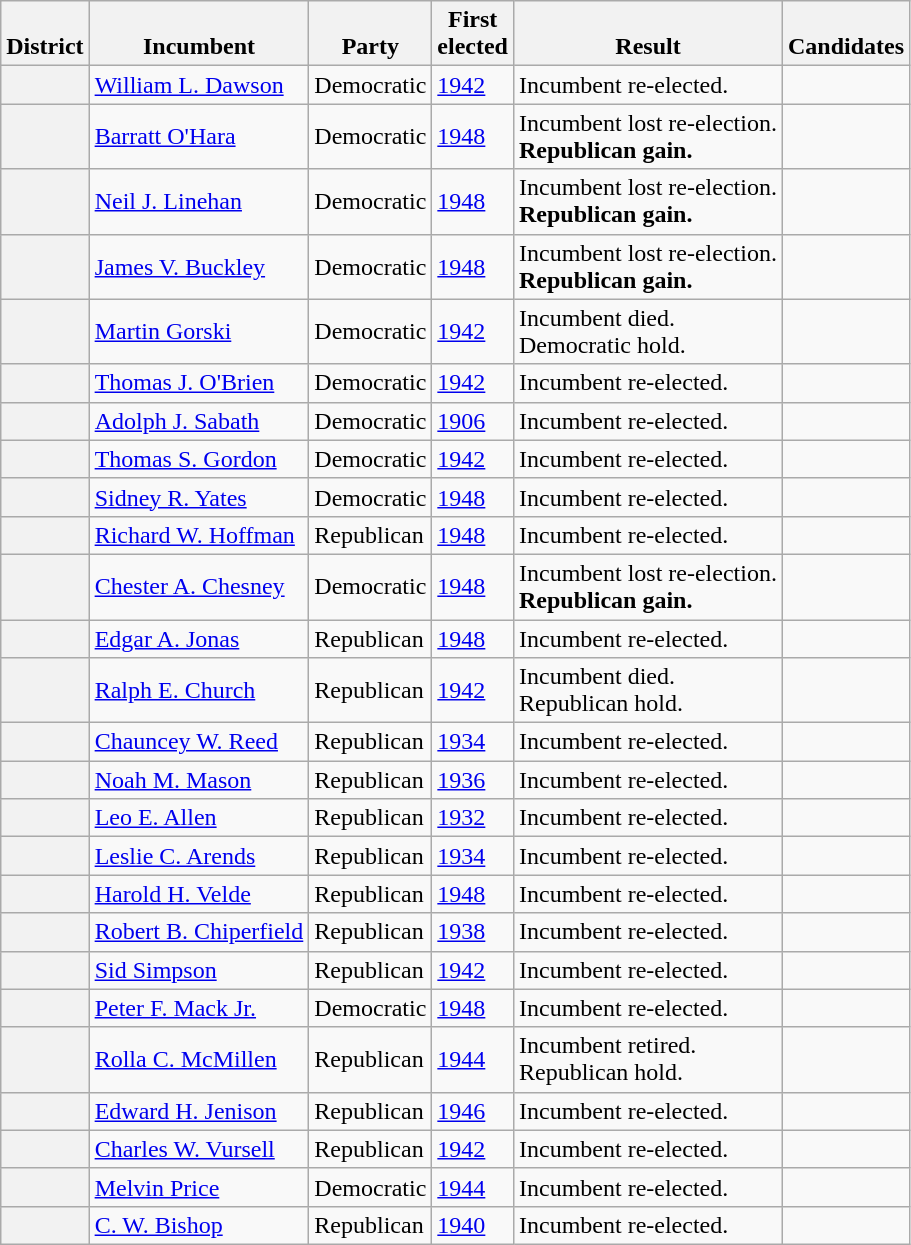<table class=wikitable>
<tr valign=bottom>
<th>District</th>
<th>Incumbent</th>
<th>Party</th>
<th>First<br>elected</th>
<th>Result</th>
<th>Candidates</th>
</tr>
<tr>
<th></th>
<td><a href='#'>William L. Dawson</a></td>
<td>Democratic</td>
<td><a href='#'>1942</a></td>
<td>Incumbent re-elected.</td>
<td nowrap></td>
</tr>
<tr>
<th></th>
<td><a href='#'>Barratt O'Hara</a></td>
<td>Democratic</td>
<td><a href='#'>1948</a></td>
<td>Incumbent lost re-election.<br><strong>Republican gain.</strong></td>
<td nowrap></td>
</tr>
<tr>
<th></th>
<td><a href='#'>Neil J. Linehan</a></td>
<td>Democratic</td>
<td><a href='#'>1948</a></td>
<td>Incumbent lost re-election.<br><strong>Republican gain.</strong></td>
<td nowrap></td>
</tr>
<tr>
<th></th>
<td><a href='#'>James V. Buckley</a></td>
<td>Democratic</td>
<td><a href='#'>1948</a></td>
<td>Incumbent lost re-election.<br><strong>Republican gain.</strong></td>
<td nowrap></td>
</tr>
<tr>
<th></th>
<td><a href='#'>Martin Gorski</a></td>
<td>Democratic</td>
<td><a href='#'>1942</a></td>
<td>Incumbent died.<br>Democratic hold.</td>
<td nowrap></td>
</tr>
<tr>
<th></th>
<td><a href='#'>Thomas J. O'Brien</a></td>
<td>Democratic</td>
<td><a href='#'>1942</a></td>
<td>Incumbent re-elected.</td>
<td nowrap></td>
</tr>
<tr>
<th></th>
<td><a href='#'>Adolph J. Sabath</a></td>
<td>Democratic</td>
<td><a href='#'>1906</a></td>
<td>Incumbent re-elected.</td>
<td nowrap></td>
</tr>
<tr>
<th></th>
<td><a href='#'>Thomas S. Gordon</a></td>
<td>Democratic</td>
<td><a href='#'>1942</a></td>
<td>Incumbent re-elected.</td>
<td nowrap></td>
</tr>
<tr>
<th></th>
<td><a href='#'>Sidney R. Yates</a></td>
<td>Democratic</td>
<td><a href='#'>1948</a></td>
<td>Incumbent re-elected.</td>
<td nowrap></td>
</tr>
<tr>
<th></th>
<td><a href='#'>Richard W. Hoffman</a></td>
<td>Republican</td>
<td><a href='#'>1948</a></td>
<td>Incumbent re-elected.</td>
<td nowrap></td>
</tr>
<tr>
<th></th>
<td><a href='#'>Chester A. Chesney</a></td>
<td>Democratic</td>
<td><a href='#'>1948</a></td>
<td>Incumbent lost re-election.<br><strong>Republican gain.</strong></td>
<td nowrap></td>
</tr>
<tr>
<th></th>
<td><a href='#'>Edgar A. Jonas</a></td>
<td>Republican</td>
<td><a href='#'>1948</a></td>
<td>Incumbent re-elected.</td>
<td nowrap></td>
</tr>
<tr>
<th></th>
<td><a href='#'>Ralph E. Church</a></td>
<td>Republican</td>
<td><a href='#'>1942</a></td>
<td>Incumbent died.<br>Republican hold.</td>
<td nowrap></td>
</tr>
<tr>
<th></th>
<td><a href='#'>Chauncey W. Reed</a></td>
<td>Republican</td>
<td><a href='#'>1934</a></td>
<td>Incumbent re-elected.</td>
<td nowrap></td>
</tr>
<tr>
<th></th>
<td><a href='#'>Noah M. Mason</a></td>
<td>Republican</td>
<td><a href='#'>1936</a></td>
<td>Incumbent re-elected.</td>
<td nowrap></td>
</tr>
<tr>
<th></th>
<td><a href='#'>Leo E. Allen</a></td>
<td>Republican</td>
<td><a href='#'>1932</a></td>
<td>Incumbent re-elected.</td>
<td nowrap></td>
</tr>
<tr>
<th></th>
<td><a href='#'>Leslie C. Arends</a></td>
<td>Republican</td>
<td><a href='#'>1934</a></td>
<td>Incumbent re-elected.</td>
<td nowrap></td>
</tr>
<tr>
<th></th>
<td><a href='#'>Harold H. Velde</a></td>
<td>Republican</td>
<td><a href='#'>1948</a></td>
<td>Incumbent re-elected.</td>
<td nowrap></td>
</tr>
<tr>
<th></th>
<td><a href='#'>Robert B. Chiperfield</a></td>
<td>Republican</td>
<td><a href='#'>1938</a></td>
<td>Incumbent re-elected.</td>
<td nowrap></td>
</tr>
<tr>
<th></th>
<td><a href='#'>Sid Simpson</a></td>
<td>Republican</td>
<td><a href='#'>1942</a></td>
<td>Incumbent re-elected.</td>
<td nowrap></td>
</tr>
<tr>
<th></th>
<td><a href='#'>Peter F. Mack Jr.</a></td>
<td>Democratic</td>
<td><a href='#'>1948</a></td>
<td>Incumbent re-elected.</td>
<td nowrap></td>
</tr>
<tr>
<th></th>
<td><a href='#'>Rolla C. McMillen</a></td>
<td>Republican</td>
<td><a href='#'>1944</a></td>
<td>Incumbent retired.<br>Republican hold.</td>
<td nowrap></td>
</tr>
<tr>
<th></th>
<td><a href='#'>Edward H. Jenison</a></td>
<td>Republican</td>
<td><a href='#'>1946</a></td>
<td>Incumbent re-elected.</td>
<td nowrap></td>
</tr>
<tr>
<th></th>
<td><a href='#'>Charles W. Vursell</a></td>
<td>Republican</td>
<td><a href='#'>1942</a></td>
<td>Incumbent re-elected.</td>
<td nowrap></td>
</tr>
<tr>
<th></th>
<td><a href='#'>Melvin Price</a></td>
<td>Democratic</td>
<td><a href='#'>1944</a></td>
<td>Incumbent re-elected.</td>
<td nowrap></td>
</tr>
<tr>
<th></th>
<td><a href='#'>C. W. Bishop</a></td>
<td>Republican</td>
<td><a href='#'>1940</a></td>
<td>Incumbent re-elected.</td>
<td nowrap></td>
</tr>
</table>
